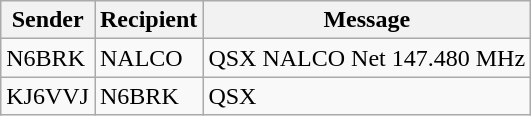<table class="wikitable">
<tr>
<th>Sender</th>
<th>Recipient</th>
<th>Message</th>
</tr>
<tr>
<td>N6BRK</td>
<td>NALCO</td>
<td>QSX NALCO Net 147.480 MHz</td>
</tr>
<tr>
<td>KJ6VVJ</td>
<td>N6BRK</td>
<td>QSX</td>
</tr>
</table>
